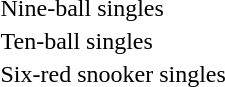<table>
<tr>
<td rowspan=2>Nine-ball singles</td>
<td rowspan=2></td>
<td rowspan=2></td>
<td></td>
</tr>
<tr>
<td></td>
</tr>
<tr>
<td rowspan=2>Ten-ball singles</td>
<td rowspan=2></td>
<td rowspan=2></td>
<td></td>
</tr>
<tr>
<td></td>
</tr>
<tr>
<td rowspan=2>Six-red snooker singles</td>
<td rowspan=2></td>
<td rowspan=2></td>
<td></td>
</tr>
<tr>
<td></td>
</tr>
</table>
